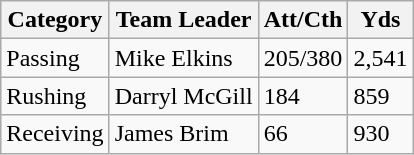<table class="wikitable">
<tr>
<th>Category</th>
<th>Team Leader</th>
<th>Att/Cth</th>
<th>Yds</th>
</tr>
<tr style="background: ##ddffdd;">
<td>Passing</td>
<td>Mike Elkins</td>
<td>205/380</td>
<td>2,541</td>
</tr>
<tr style="background: ##ffdddd;">
<td>Rushing</td>
<td>Darryl McGill</td>
<td>184</td>
<td>859</td>
</tr>
<tr style="background: ##ddffdd;">
<td>Receiving</td>
<td>James Brim</td>
<td>66</td>
<td>930</td>
</tr>
</table>
